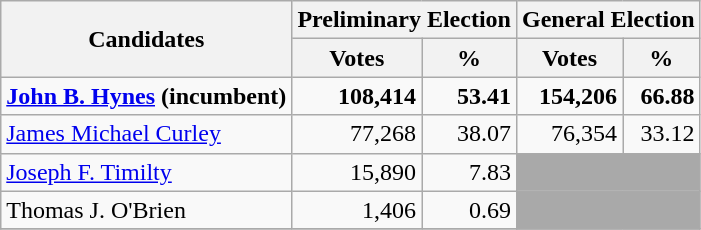<table class=wikitable>
<tr>
<th colspan=1 rowspan=2><strong>Candidates</strong></th>
<th colspan=2><strong>Preliminary Election</strong></th>
<th colspan=2><strong>General Election</strong></th>
</tr>
<tr>
<th>Votes</th>
<th>%</th>
<th>Votes</th>
<th>%</th>
</tr>
<tr>
<td><strong><a href='#'>John B. Hynes</a> (incumbent)</strong></td>
<td align="right"><strong>108,414</strong></td>
<td align="right"><strong>53.41</strong></td>
<td align="right"><strong>154,206</strong></td>
<td align="right"><strong>66.88</strong></td>
</tr>
<tr>
<td><a href='#'>James Michael Curley</a></td>
<td align="right">77,268</td>
<td align="right">38.07</td>
<td align="right">76,354</td>
<td align="right">33.12</td>
</tr>
<tr>
<td><a href='#'>Joseph F. Timilty</a></td>
<td align="right">15,890</td>
<td align="right">7.83</td>
<td colspan=2 bgcolor= darkgray></td>
</tr>
<tr>
<td>Thomas J. O'Brien</td>
<td align="right">1,406</td>
<td align="right">0.69</td>
<td colspan=2 bgcolor= darkgray></td>
</tr>
<tr>
</tr>
</table>
